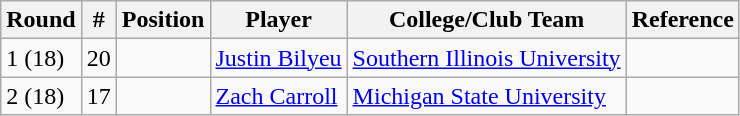<table class="wikitable">
<tr>
<th>Round</th>
<th>#</th>
<th>Position</th>
<th>Player</th>
<th>College/Club Team</th>
<th>Reference</th>
</tr>
<tr>
<td>1 (18)</td>
<td>20</td>
<td></td>
<td> <a href='#'>Justin Bilyeu</a></td>
<td><a href='#'>Southern Illinois University</a></td>
<td></td>
</tr>
<tr>
<td>2 (18)</td>
<td>17</td>
<td></td>
<td> <a href='#'>Zach Carroll</a></td>
<td><a href='#'>Michigan State University</a></td>
<td></td>
</tr>
</table>
